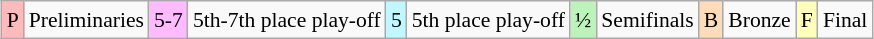<table class="wikitable" style="margin:0.5em auto; font-size:90%; line-height:1.25em;">
<tr>
<td bgcolor="#FFBBBB" align=center>P</td>
<td>Preliminaries</td>
<td bgcolor="#FFBBFF" align=center>5-7</td>
<td>5th-7th place play-off</td>
<td bgcolor="#c1f7ff" align=center>5</td>
<td>5th place play-off</td>
<td bgcolor="#BBF3BB" align=center>½</td>
<td>Semifinals</td>
<td bgcolor="#FEDCBA" align=center>B</td>
<td>Bronze</td>
<td bgcolor="#FFFFBB" align=center>F</td>
<td>Final</td>
</tr>
</table>
